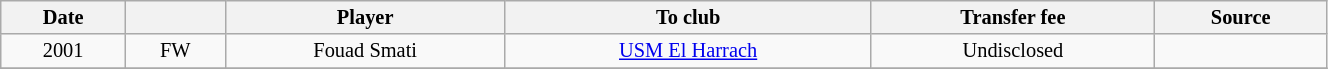<table class="wikitable sortable" style="width:70%; text-align:center; font-size:85%; text-align:centre;">
<tr>
<th><strong>Date</strong></th>
<th><strong></strong></th>
<th><strong>Player</strong></th>
<th><strong>To club</strong></th>
<th><strong>Transfer fee</strong></th>
<th><strong>Source</strong></th>
</tr>
<tr>
<td>2001</td>
<td>FW</td>
<td> Fouad Smati</td>
<td><a href='#'>USM El Harrach</a></td>
<td>Undisclosed</td>
<td></td>
</tr>
<tr>
</tr>
</table>
